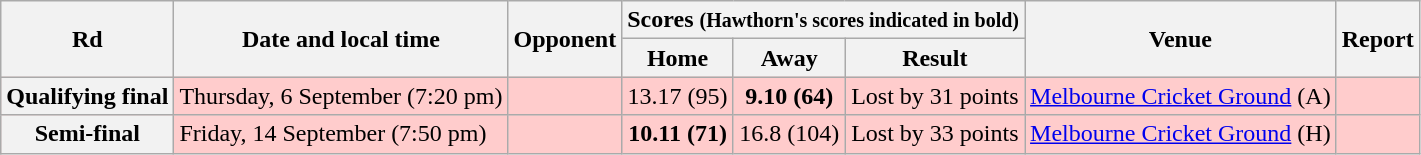<table class="wikitable" style="text-align:center">
<tr>
<th rowspan="2">Rd</th>
<th rowspan="2">Date and local time</th>
<th rowspan="2">Opponent</th>
<th colspan="3">Scores <small>(Hawthorn's scores indicated in bold)</small></th>
<th rowspan="2">Venue</th>
<th rowspan="2">Report</th>
</tr>
<tr>
<th>Home</th>
<th>Away</th>
<th>Result</th>
</tr>
<tr style="background:#fcc;">
<th>Qualifying final</th>
<td align=left>Thursday, 6 September (7:20 pm)</td>
<td align=left></td>
<td>13.17 (95)</td>
<td><strong>9.10 (64)</strong></td>
<td>Lost by 31 points</td>
<td><a href='#'>Melbourne Cricket Ground</a> (A)</td>
<td></td>
</tr>
<tr style="background:#fcc;">
<th>Semi-final</th>
<td align=left>Friday, 14 September (7:50 pm)</td>
<td align=left></td>
<td><strong>10.11 (71)</strong></td>
<td>16.8 (104)</td>
<td>Lost by 33 points</td>
<td><a href='#'>Melbourne Cricket Ground</a> (H)</td>
<td></td>
</tr>
</table>
